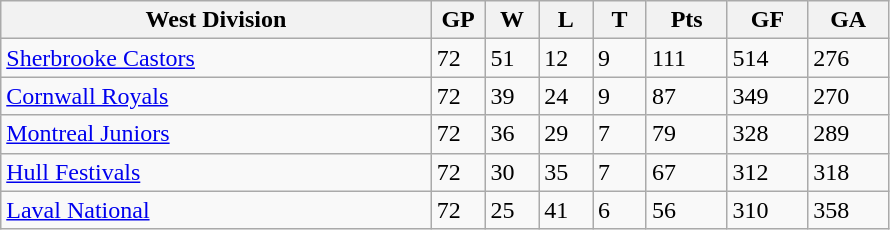<table class="wikitable">
<tr>
<th bgcolor="#DDDDFF" width="40%">West Division</th>
<th bgcolor="#DDDDFF" width="5%">GP</th>
<th bgcolor="#DDDDFF" width="5%">W</th>
<th bgcolor="#DDDDFF" width="5%">L</th>
<th bgcolor="#DDDDFF" width="5%">T</th>
<th bgcolor="#DDDDFF" width="7.5%">Pts</th>
<th bgcolor="#DDDDFF" width="7.5%">GF</th>
<th bgcolor="#DDDDFF" width="7.5%">GA</th>
</tr>
<tr>
<td><a href='#'>Sherbrooke Castors</a></td>
<td>72</td>
<td>51</td>
<td>12</td>
<td>9</td>
<td>111</td>
<td>514</td>
<td>276</td>
</tr>
<tr>
<td><a href='#'>Cornwall Royals</a></td>
<td>72</td>
<td>39</td>
<td>24</td>
<td>9</td>
<td>87</td>
<td>349</td>
<td>270</td>
</tr>
<tr>
<td><a href='#'>Montreal Juniors</a></td>
<td>72</td>
<td>36</td>
<td>29</td>
<td>7</td>
<td>79</td>
<td>328</td>
<td>289</td>
</tr>
<tr>
<td><a href='#'>Hull Festivals</a></td>
<td>72</td>
<td>30</td>
<td>35</td>
<td>7</td>
<td>67</td>
<td>312</td>
<td>318</td>
</tr>
<tr>
<td><a href='#'>Laval National</a></td>
<td>72</td>
<td>25</td>
<td>41</td>
<td>6</td>
<td>56</td>
<td>310</td>
<td>358</td>
</tr>
</table>
